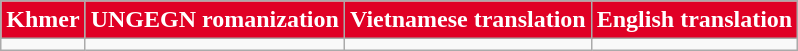<table class="wikitable" style="text-align:left;">
<tr>
<td style="color:#FFFFFF; text-align:center; background:#E00025;"><strong>Khmer</strong></td>
<td style="color:#FFFFFF; text-align:center; background:#E00025;"><strong>UNGEGN romanization</strong></td>
<td style="color:#FFFFFF; text-align:center; background:#E00025;"><strong>Vietnamese translation</strong></td>
<td style="color:#FFFFFF; text-align:center; background:#E00025;"><strong>English translation</strong></td>
</tr>
<tr style="vertical-align:top; white-space:nowrap;">
<td></td>
<td></td>
<td></td>
<td></td>
</tr>
</table>
